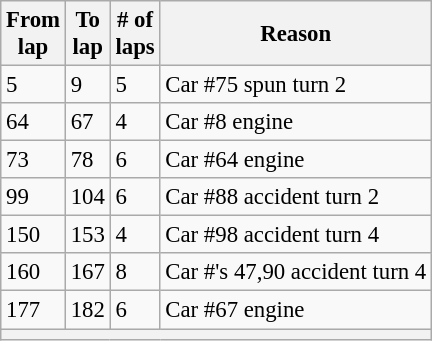<table class="wikitable" style="font-size:95%;">
<tr>
<th>From<br>lap</th>
<th>To<br>lap</th>
<th># of<br>laps</th>
<th>Reason</th>
</tr>
<tr>
<td>5</td>
<td>9</td>
<td>5</td>
<td>Car #75 spun turn 2</td>
</tr>
<tr>
<td>64</td>
<td>67</td>
<td>4</td>
<td>Car #8 engine</td>
</tr>
<tr>
<td>73</td>
<td>78</td>
<td>6</td>
<td>Car #64 engine</td>
</tr>
<tr>
<td>99</td>
<td>104</td>
<td>6</td>
<td>Car #88 accident turn 2</td>
</tr>
<tr>
<td>150</td>
<td>153</td>
<td>4</td>
<td>Car #98 accident turn 4</td>
</tr>
<tr>
<td>160</td>
<td>167</td>
<td>8</td>
<td>Car #'s 47,90 accident turn 4</td>
</tr>
<tr>
<td>177</td>
<td>182</td>
<td>6</td>
<td>Car #67 engine</td>
</tr>
<tr>
<th colspan=4></th>
</tr>
</table>
